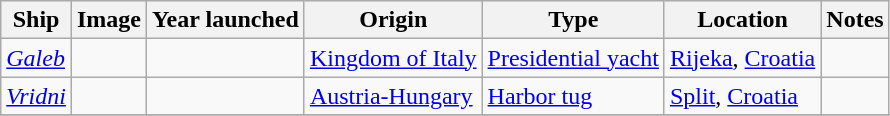<table class="wikitable sortable">
<tr>
<th>Ship</th>
<th>Image</th>
<th>Year launched</th>
<th>Origin</th>
<th>Type</th>
<th>Location</th>
<th>Notes</th>
</tr>
<tr>
<td data-sort-value=Galeb><a href='#'><em>Galeb</em></a></td>
<td></td>
<td></td>
<td> <a href='#'>Kingdom of Italy</a></td>
<td><a href='#'>Presidential yacht</a></td>
<td><a href='#'>Rijeka</a>, <a href='#'>Croatia</a></td>
<td></td>
</tr>
<tr>
<td data-sort-value=Vridni><em><a href='#'>Vridni</a></em></td>
<td></td>
<td></td>
<td> <a href='#'>Austria-Hungary</a></td>
<td><a href='#'>Harbor tug</a></td>
<td><a href='#'>Split</a>, <a href='#'>Croatia</a></td>
<td></td>
</tr>
<tr>
</tr>
</table>
